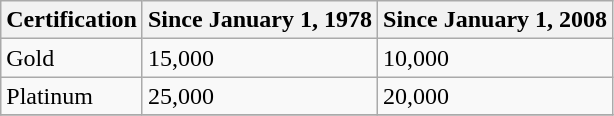<table class=wikitable>
<tr>
<th>Certification</th>
<th>Since January 1, 1978</th>
<th>Since January 1, 2008</th>
</tr>
<tr>
<td>Gold</td>
<td>15,000</td>
<td>10,000</td>
</tr>
<tr>
<td>Platinum</td>
<td>25,000</td>
<td>20,000</td>
</tr>
<tr>
</tr>
</table>
